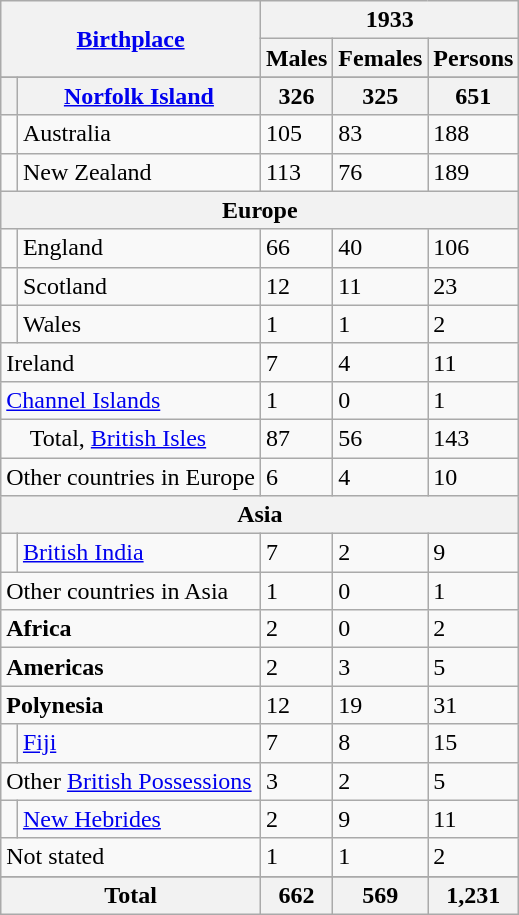<table class="wikitable" style="text-align:left">
<tr>
<th rowspan=2 ! colspan="2"><a href='#'>Birthplace</a></th>
<th colspan=3>1933</th>
</tr>
<tr>
<th colspan="1">Males</th>
<th>Females</th>
<th>Persons</th>
</tr>
<tr align=right>
</tr>
<tr>
<th style="text-align:center;"></th>
<th><a href='#'>Norfolk Island</a></th>
<th>326</th>
<th>325</th>
<th>651</th>
</tr>
<tr>
<td align=left></td>
<td>Australia</td>
<td>105</td>
<td>83</td>
<td>188</td>
</tr>
<tr>
<td align=left></td>
<td>New Zealand</td>
<td>113</td>
<td>76</td>
<td>189</td>
</tr>
<tr>
<th colspan="5">Europe</th>
</tr>
<tr>
<td align=left></td>
<td>England</td>
<td>66</td>
<td>40</td>
<td>106</td>
</tr>
<tr>
<td align=left></td>
<td>Scotland</td>
<td>12</td>
<td>11</td>
<td>23</td>
</tr>
<tr>
<td align=left></td>
<td>Wales</td>
<td>1</td>
<td>1</td>
<td>2</td>
</tr>
<tr>
<td colspan="2">Ireland</td>
<td>7</td>
<td>4</td>
<td>11</td>
</tr>
<tr>
<td colspan="2"><a href='#'>Channel Islands</a></td>
<td>1</td>
<td>0</td>
<td>1</td>
</tr>
<tr>
<td colspan="2">    Total, <a href='#'>British Isles</a></td>
<td>87</td>
<td>56</td>
<td>143</td>
</tr>
<tr>
<td colspan="2">Other countries in Europe</td>
<td>6</td>
<td>4</td>
<td>10</td>
</tr>
<tr>
<th colspan="5">Asia</th>
</tr>
<tr>
<td align=left></td>
<td><a href='#'>British India</a></td>
<td>7</td>
<td>2</td>
<td>9</td>
</tr>
<tr>
<td colspan="2">Other countries in Asia</td>
<td>1</td>
<td>0</td>
<td>1</td>
</tr>
<tr>
<td colspan="2"><strong>Africa</strong></td>
<td>2</td>
<td>0</td>
<td>2</td>
</tr>
<tr>
<td colspan="2"><strong>Americas</strong></td>
<td>2</td>
<td>3</td>
<td>5</td>
</tr>
<tr>
<td colspan="2"><strong>Polynesia</strong></td>
<td>12</td>
<td>19</td>
<td>31</td>
</tr>
<tr>
<td align=left></td>
<td><a href='#'>Fiji</a></td>
<td>7</td>
<td>8</td>
<td>15</td>
</tr>
<tr>
<td colspan="2">Other <a href='#'>British Possessions</a></td>
<td>3</td>
<td>2</td>
<td>5</td>
</tr>
<tr>
<td align=left></td>
<td><a href='#'>New Hebrides</a></td>
<td>2</td>
<td>9</td>
<td>11</td>
</tr>
<tr>
<td colspan="2">Not stated</td>
<td>1</td>
<td>1</td>
<td>2</td>
</tr>
<tr>
</tr>
<tr align=right bgcolor=#EEEEEE>
<th colspan="2">Total</th>
<th>662</th>
<th>569</th>
<th>1,231</th>
</tr>
</table>
